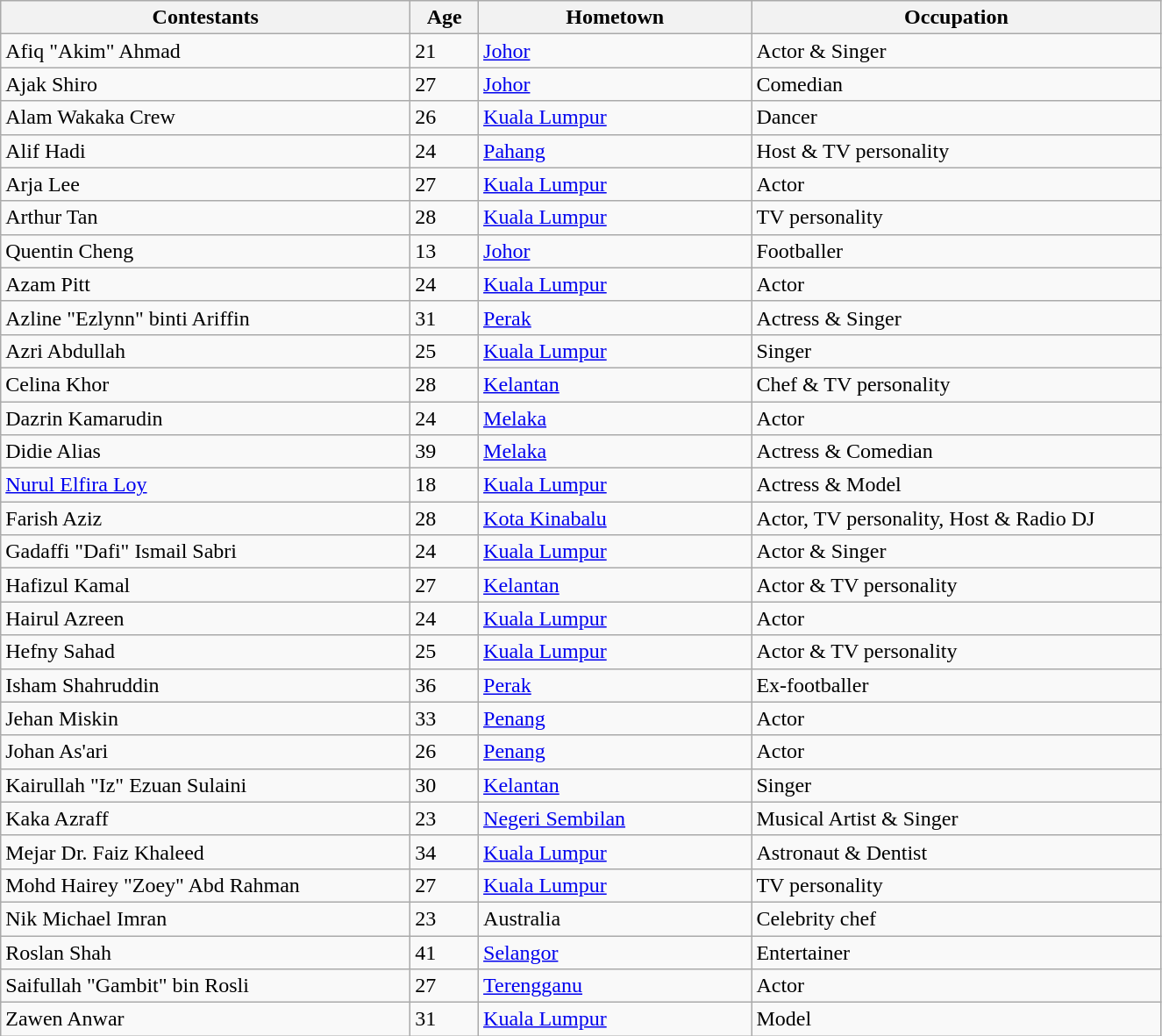<table class="wikitable">
<tr>
<th style="width:30%;">Contestants</th>
<th style="width:5%;">Age</th>
<th style="width:20%;">Hometown</th>
<th style="width:30%;">Occupation</th>
</tr>
<tr>
<td>Afiq "Akim" Ahmad</td>
<td>21</td>
<td><a href='#'>Johor</a></td>
<td>Actor & Singer</td>
</tr>
<tr>
<td>Ajak Shiro</td>
<td>27</td>
<td><a href='#'>Johor</a></td>
<td>Comedian</td>
</tr>
<tr>
<td>Alam Wakaka Crew</td>
<td>26</td>
<td><a href='#'>Kuala Lumpur</a></td>
<td>Dancer</td>
</tr>
<tr>
<td>Alif Hadi</td>
<td>24</td>
<td><a href='#'>Pahang</a></td>
<td>Host & TV personality</td>
</tr>
<tr>
<td>Arja Lee</td>
<td>27</td>
<td><a href='#'>Kuala Lumpur</a></td>
<td>Actor</td>
</tr>
<tr>
<td>Arthur Tan</td>
<td>28</td>
<td><a href='#'>Kuala Lumpur</a></td>
<td>TV personality</td>
</tr>
<tr>
<td>Quentin Cheng</td>
<td>13</td>
<td><a href='#'>Johor</a></td>
<td>Footballer</td>
</tr>
<tr>
<td>Azam Pitt</td>
<td>24</td>
<td><a href='#'>Kuala Lumpur</a></td>
<td>Actor</td>
</tr>
<tr>
<td>Azline "Ezlynn" binti Ariffin</td>
<td>31</td>
<td><a href='#'>Perak</a></td>
<td>Actress & Singer</td>
</tr>
<tr>
<td>Azri Abdullah</td>
<td>25</td>
<td><a href='#'>Kuala Lumpur</a></td>
<td>Singer</td>
</tr>
<tr>
<td>Celina Khor</td>
<td>28</td>
<td><a href='#'>Kelantan</a></td>
<td>Chef & TV personality</td>
</tr>
<tr>
<td>Dazrin Kamarudin</td>
<td>24</td>
<td><a href='#'>Melaka</a></td>
<td>Actor</td>
</tr>
<tr>
<td>Didie Alias</td>
<td>39</td>
<td><a href='#'>Melaka</a></td>
<td>Actress & Comedian</td>
</tr>
<tr>
<td><a href='#'>Nurul Elfira Loy</a></td>
<td>18</td>
<td><a href='#'>Kuala Lumpur</a></td>
<td>Actress & Model</td>
</tr>
<tr>
<td>Farish Aziz</td>
<td>28</td>
<td><a href='#'>Kota Kinabalu</a></td>
<td>Actor, TV personality, Host & Radio DJ</td>
</tr>
<tr>
<td>Gadaffi "Dafi" Ismail Sabri</td>
<td>24</td>
<td><a href='#'>Kuala Lumpur</a></td>
<td>Actor & Singer</td>
</tr>
<tr>
<td>Hafizul Kamal</td>
<td>27</td>
<td><a href='#'>Kelantan</a></td>
<td>Actor & TV personality</td>
</tr>
<tr>
<td>Hairul Azreen</td>
<td>24</td>
<td><a href='#'>Kuala Lumpur</a></td>
<td>Actor</td>
</tr>
<tr>
<td>Hefny Sahad</td>
<td>25</td>
<td><a href='#'>Kuala Lumpur</a></td>
<td>Actor & TV personality</td>
</tr>
<tr>
<td>Isham Shahruddin</td>
<td>36</td>
<td><a href='#'>Perak</a></td>
<td>Ex-footballer</td>
</tr>
<tr>
<td>Jehan Miskin</td>
<td>33</td>
<td><a href='#'>Penang</a></td>
<td>Actor</td>
</tr>
<tr>
<td>Johan As'ari</td>
<td>26</td>
<td><a href='#'>Penang</a></td>
<td>Actor</td>
</tr>
<tr>
<td>Kairullah "Iz" Ezuan Sulaini</td>
<td>30</td>
<td><a href='#'>Kelantan</a></td>
<td>Singer</td>
</tr>
<tr>
<td>Kaka Azraff</td>
<td>23</td>
<td><a href='#'>Negeri Sembilan</a></td>
<td>Musical Artist & Singer</td>
</tr>
<tr>
<td>Mejar Dr. Faiz Khaleed</td>
<td>34</td>
<td><a href='#'>Kuala Lumpur</a></td>
<td>Astronaut & Dentist</td>
</tr>
<tr>
<td>Mohd Hairey "Zoey" Abd Rahman</td>
<td>27</td>
<td><a href='#'>Kuala Lumpur</a></td>
<td>TV personality</td>
</tr>
<tr>
<td>Nik Michael Imran</td>
<td>23</td>
<td>Australia</td>
<td>Celebrity chef</td>
</tr>
<tr>
<td>Roslan Shah</td>
<td>41</td>
<td><a href='#'>Selangor</a></td>
<td>Entertainer</td>
</tr>
<tr>
<td>Saifullah "Gambit" bin Rosli</td>
<td>27</td>
<td><a href='#'>Terengganu</a></td>
<td>Actor</td>
</tr>
<tr>
<td>Zawen Anwar</td>
<td>31</td>
<td><a href='#'>Kuala Lumpur</a></td>
<td>Model</td>
</tr>
</table>
